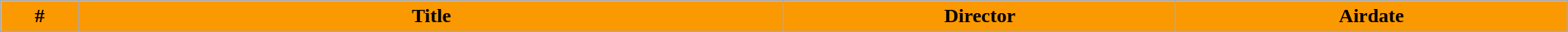<table class="wikitable plainrowheaders" style="width:100%; background:#FFFFFF;">
<tr>
<th style="background:#FB9902" width="5%">#</th>
<th style="background:#FB9902" width="45%">Title</th>
<th style="background:#FB9902" width="25%">Director</th>
<th style="background:#FB9902" width="25%">Airdate<br>




</th>
</tr>
</table>
